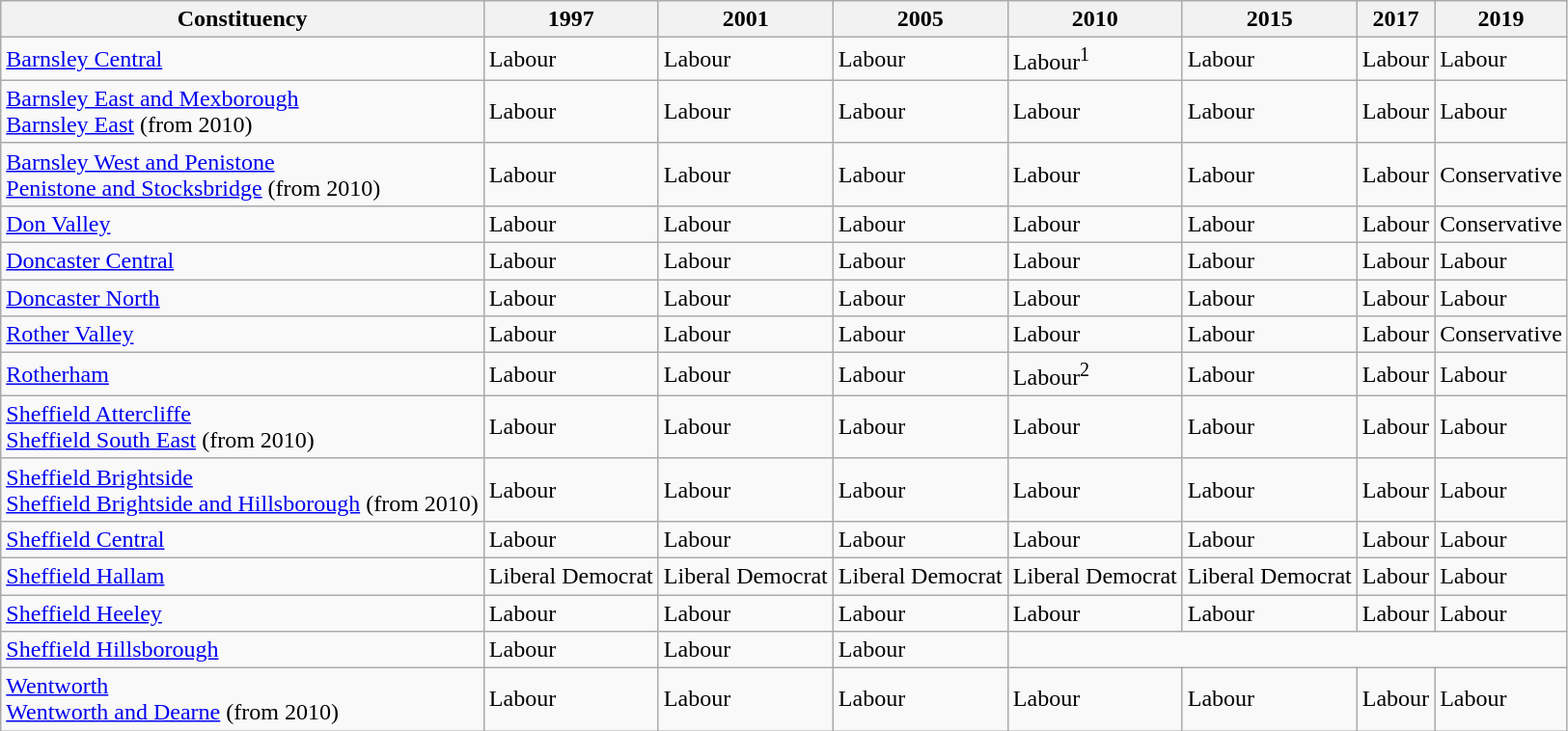<table class="wikitable">
<tr>
<th>Constituency</th>
<th>1997</th>
<th>2001</th>
<th>2005</th>
<th>2010</th>
<th>2015</th>
<th>2017</th>
<th>2019</th>
</tr>
<tr>
<td><a href='#'>Barnsley Central</a></td>
<td bgcolor=>Labour</td>
<td bgcolor=>Labour</td>
<td bgcolor=>Labour</td>
<td bgcolor=>Labour<sup>1</sup></td>
<td bgcolor=>Labour</td>
<td bgcolor=>Labour</td>
<td bgcolor=>Labour</td>
</tr>
<tr>
<td><a href='#'>Barnsley East and Mexborough</a><br><a href='#'>Barnsley East</a> (from 2010)</td>
<td bgcolor=>Labour</td>
<td bgcolor=>Labour</td>
<td bgcolor=>Labour</td>
<td bgcolor=>Labour</td>
<td bgcolor=>Labour</td>
<td bgcolor=>Labour</td>
<td bgcolor=>Labour</td>
</tr>
<tr>
<td><a href='#'>Barnsley West and Penistone</a><br><a href='#'>Penistone and Stocksbridge</a> (from 2010)</td>
<td bgcolor=>Labour</td>
<td bgcolor=>Labour</td>
<td bgcolor=>Labour</td>
<td bgcolor=>Labour</td>
<td bgcolor=>Labour</td>
<td bgcolor=>Labour</td>
<td bgcolor=>Conservative</td>
</tr>
<tr>
<td><a href='#'>Don Valley</a></td>
<td bgcolor=>Labour</td>
<td bgcolor=>Labour</td>
<td bgcolor=>Labour</td>
<td bgcolor=>Labour</td>
<td bgcolor=>Labour</td>
<td bgcolor=>Labour</td>
<td bgcolor=>Conservative</td>
</tr>
<tr>
<td><a href='#'>Doncaster Central</a></td>
<td bgcolor=>Labour</td>
<td bgcolor=>Labour</td>
<td bgcolor=>Labour</td>
<td bgcolor=>Labour</td>
<td bgcolor=>Labour</td>
<td bgcolor=>Labour</td>
<td bgcolor=>Labour</td>
</tr>
<tr>
<td><a href='#'>Doncaster North</a></td>
<td bgcolor=>Labour</td>
<td bgcolor=>Labour</td>
<td bgcolor=>Labour</td>
<td bgcolor=>Labour</td>
<td bgcolor=>Labour</td>
<td bgcolor=>Labour</td>
<td bgcolor=>Labour</td>
</tr>
<tr>
<td><a href='#'>Rother Valley</a></td>
<td bgcolor=>Labour</td>
<td bgcolor=>Labour</td>
<td bgcolor=>Labour</td>
<td bgcolor=>Labour</td>
<td bgcolor=>Labour</td>
<td bgcolor=>Labour</td>
<td bgcolor=>Conservative</td>
</tr>
<tr>
<td><a href='#'>Rotherham</a></td>
<td bgcolor=>Labour</td>
<td bgcolor=>Labour</td>
<td bgcolor=>Labour</td>
<td bgcolor=>Labour<sup>2</sup></td>
<td bgcolor=>Labour</td>
<td bgcolor=>Labour</td>
<td bgcolor=>Labour</td>
</tr>
<tr>
<td><a href='#'>Sheffield Attercliffe</a><br><a href='#'>Sheffield South East</a> (from 2010)</td>
<td bgcolor=>Labour</td>
<td bgcolor=>Labour</td>
<td bgcolor=>Labour</td>
<td bgcolor=>Labour</td>
<td bgcolor=>Labour</td>
<td bgcolor=>Labour</td>
<td bgcolor=>Labour</td>
</tr>
<tr>
<td><a href='#'>Sheffield Brightside</a><br><a href='#'>Sheffield Brightside and Hillsborough</a> (from 2010)</td>
<td bgcolor=>Labour</td>
<td bgcolor=>Labour</td>
<td bgcolor=>Labour</td>
<td bgcolor=>Labour</td>
<td bgcolor=>Labour</td>
<td bgcolor=>Labour</td>
<td bgcolor=>Labour</td>
</tr>
<tr>
<td><a href='#'>Sheffield Central</a></td>
<td bgcolor=>Labour</td>
<td bgcolor=>Labour</td>
<td bgcolor=>Labour</td>
<td bgcolor=>Labour</td>
<td bgcolor=>Labour</td>
<td bgcolor=>Labour</td>
<td bgcolor=>Labour</td>
</tr>
<tr>
<td><a href='#'>Sheffield Hallam</a></td>
<td bgcolor=>Liberal Democrat</td>
<td bgcolor=>Liberal Democrat</td>
<td bgcolor=>Liberal Democrat</td>
<td bgcolor=>Liberal Democrat</td>
<td bgcolor=>Liberal Democrat</td>
<td bgcolor=>Labour</td>
<td bgcolor=>Labour</td>
</tr>
<tr>
<td><a href='#'>Sheffield Heeley</a></td>
<td bgcolor=>Labour</td>
<td bgcolor=>Labour</td>
<td bgcolor=>Labour</td>
<td bgcolor=>Labour</td>
<td bgcolor=>Labour</td>
<td bgcolor=>Labour</td>
<td bgcolor=>Labour</td>
</tr>
<tr>
<td><a href='#'>Sheffield Hillsborough</a></td>
<td bgcolor=>Labour</td>
<td bgcolor=>Labour</td>
<td bgcolor=>Labour</td>
<td colspan="4"></td>
</tr>
<tr>
<td><a href='#'>Wentworth</a><br><a href='#'>Wentworth and Dearne</a> (from 2010)</td>
<td bgcolor=>Labour</td>
<td bgcolor=>Labour</td>
<td bgcolor=>Labour</td>
<td bgcolor=>Labour</td>
<td bgcolor=>Labour</td>
<td bgcolor=>Labour</td>
<td bgcolor=>Labour</td>
</tr>
</table>
